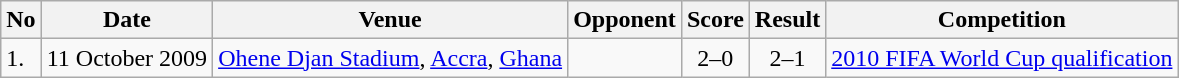<table class="wikitable">
<tr>
<th>No</th>
<th>Date</th>
<th>Venue</th>
<th>Opponent</th>
<th>Score</th>
<th>Result</th>
<th>Competition</th>
</tr>
<tr>
<td>1.</td>
<td>11 October 2009</td>
<td><a href='#'>Ohene Djan Stadium</a>, <a href='#'>Accra</a>, <a href='#'>Ghana</a></td>
<td></td>
<td align=center>2–0</td>
<td align=center>2–1</td>
<td><a href='#'>2010 FIFA World Cup qualification</a></td>
</tr>
</table>
